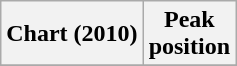<table class="wikitable">
<tr>
<th>Chart (2010)</th>
<th>Peak<br>position</th>
</tr>
<tr>
</tr>
</table>
